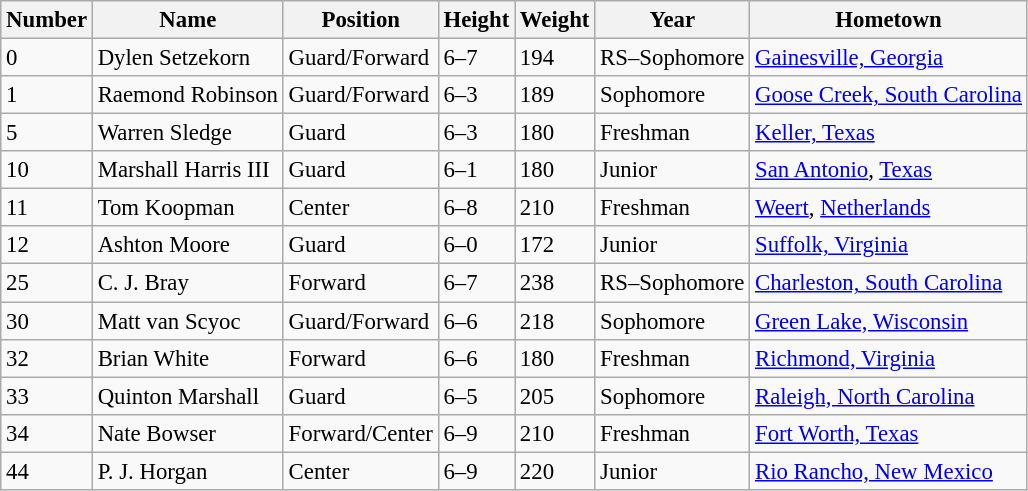<table class="wikitable sortable" style="font-size: 95%;">
<tr>
<th>Number</th>
<th>Name</th>
<th>Position</th>
<th>Height</th>
<th>Weight</th>
<th>Year</th>
<th>Hometown</th>
</tr>
<tr>
<td>0</td>
<td>Dylen Setzekorn</td>
<td>Guard/Forward</td>
<td>6–7</td>
<td>194</td>
<td>RS–Sophomore</td>
<td><a href='#'>Gainesville, Georgia</a></td>
</tr>
<tr>
<td>1</td>
<td>Raemond Robinson</td>
<td>Guard/Forward</td>
<td>6–3</td>
<td>189</td>
<td>Sophomore</td>
<td><a href='#'>Goose Creek, South Carolina</a></td>
</tr>
<tr>
<td>5</td>
<td>Warren Sledge</td>
<td>Guard</td>
<td>6–3</td>
<td>180</td>
<td>Freshman</td>
<td><a href='#'>Keller, Texas</a></td>
</tr>
<tr>
<td>10</td>
<td>Marshall Harris III</td>
<td>Guard</td>
<td>6–1</td>
<td>180</td>
<td>Junior</td>
<td><a href='#'>San Antonio</a>, <a href='#'>Texas</a></td>
</tr>
<tr>
<td>11</td>
<td>Tom Koopman</td>
<td>Center</td>
<td>6–8</td>
<td>210</td>
<td>Freshman</td>
<td><a href='#'>Weert</a>, <a href='#'>Netherlands</a></td>
</tr>
<tr>
<td>12</td>
<td>Ashton Moore</td>
<td>Guard</td>
<td>6–0</td>
<td>172</td>
<td>Junior</td>
<td><a href='#'>Suffolk, Virginia</a></td>
</tr>
<tr>
<td>25</td>
<td>C. J. Bray</td>
<td>Forward</td>
<td>6–7</td>
<td>238</td>
<td>RS–Sophomore</td>
<td><a href='#'>Charleston, South Carolina</a></td>
</tr>
<tr>
<td>30</td>
<td>Matt van Scyoc</td>
<td>Guard/Forward</td>
<td>6–6</td>
<td>218</td>
<td>Sophomore</td>
<td><a href='#'>Green Lake, Wisconsin</a></td>
</tr>
<tr>
<td>32</td>
<td>Brian White</td>
<td>Forward</td>
<td>6–6</td>
<td>180</td>
<td>Freshman</td>
<td><a href='#'>Richmond, Virginia</a></td>
</tr>
<tr>
<td>33</td>
<td>Quinton Marshall</td>
<td>Guard</td>
<td>6–5</td>
<td>205</td>
<td>Sophomore</td>
<td><a href='#'>Raleigh, North Carolina</a></td>
</tr>
<tr>
<td>34</td>
<td>Nate Bowser</td>
<td>Forward/Center</td>
<td>6–9</td>
<td>210</td>
<td>Freshman</td>
<td><a href='#'>Fort Worth, Texas</a></td>
</tr>
<tr>
<td>44</td>
<td>P. J. Horgan</td>
<td>Center</td>
<td>6–9</td>
<td>220</td>
<td>Junior</td>
<td><a href='#'>Rio Rancho, New Mexico</a></td>
</tr>
</table>
